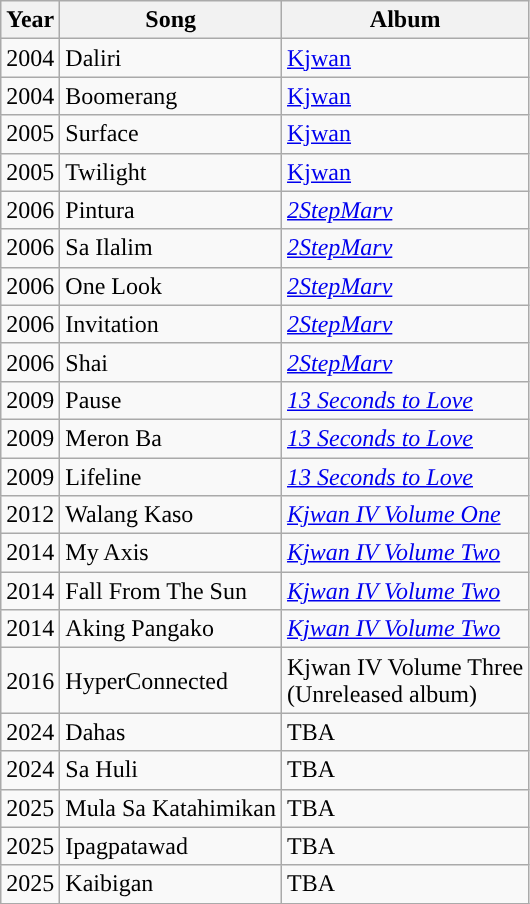<table class="wikitable">
<tr>
<th>Year</th>
<th>Song</th>
<th>Album</th>
</tr>
<tr>
<td>2004</td>
<td>Daliri</td>
<td><a href='#'>Kjwan</a></td>
</tr>
<tr>
<td>2004</td>
<td>Boomerang</td>
<td><a href='#'>Kjwan</a></td>
</tr>
<tr>
<td>2005</td>
<td>Surface</td>
<td><a href='#'>Kjwan</a></td>
</tr>
<tr>
<td>2005</td>
<td>Twilight</td>
<td><a href='#'>Kjwan</a></td>
</tr>
<tr>
<td>2006</td>
<td>Pintura</td>
<td><em><a href='#'>2StepMarv</a></em></td>
</tr>
<tr>
<td>2006</td>
<td>Sa Ilalim</td>
<td><em><a href='#'>2StepMarv</a></em></td>
</tr>
<tr>
<td>2006</td>
<td>One Look</td>
<td><em><a href='#'>2StepMarv</a></em></td>
</tr>
<tr>
<td>2006</td>
<td>Invitation</td>
<td><em><a href='#'>2StepMarv</a></em></td>
</tr>
<tr>
<td>2006</td>
<td>Shai</td>
<td><em><a href='#'>2StepMarv</a></em></td>
</tr>
<tr>
<td>2009</td>
<td>Pause</td>
<td><em><a href='#'>13 Seconds to Love</a></em></td>
</tr>
<tr>
<td>2009</td>
<td>Meron Ba</td>
<td><em><a href='#'>13 Seconds to Love</a></em></td>
</tr>
<tr>
<td>2009</td>
<td>Lifeline</td>
<td><em><a href='#'>13 Seconds to Love</a></em></td>
</tr>
<tr>
<td>2012</td>
<td>Walang Kaso</td>
<td><em><a href='#'>Kjwan IV Volume One</a></em></td>
</tr>
<tr>
<td>2014</td>
<td>My Axis</td>
<td><em><a href='#'>Kjwan IV Volume Two</a></em></td>
</tr>
<tr>
<td>2014</td>
<td>Fall From The Sun</td>
<td><em><a href='#'>Kjwan IV Volume Two</a></em></td>
</tr>
<tr>
<td>2014</td>
<td>Aking Pangako</td>
<td><em><a href='#'>Kjwan IV Volume Two</a></em></td>
</tr>
<tr>
<td>2016</td>
<td>HyperConnected</td>
<td>Kjwan IV Volume Three<br>(Unreleased album)</td>
</tr>
<tr>
<td>2024</td>
<td>Dahas</td>
<td>TBA</td>
</tr>
<tr>
<td>2024</td>
<td>Sa Huli</td>
<td>TBA</td>
</tr>
<tr>
<td>2025</td>
<td>Mula Sa Katahimikan</td>
<td>TBA</td>
</tr>
<tr>
<td>2025</td>
<td>Ipagpatawad</td>
<td>TBA</td>
</tr>
<tr>
<td>2025</td>
<td>Kaibigan</td>
<td>TBA</td>
</tr>
<tr>
</tr>
</table>
